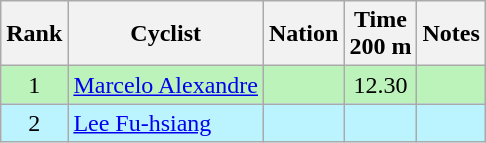<table class="wikitable sortable" style="text-align:center">
<tr>
<th>Rank</th>
<th>Cyclist</th>
<th>Nation</th>
<th>Time<br>200 m</th>
<th>Notes</th>
</tr>
<tr bgcolor=bbf3bb>
<td>1</td>
<td align=left><a href='#'>Marcelo Alexandre</a></td>
<td align=left></td>
<td>12.30</td>
<td></td>
</tr>
<tr bgcolor=bbf3ff>
<td>2</td>
<td align=left><a href='#'>Lee Fu-hsiang</a></td>
<td align=left></td>
<td></td>
<td></td>
</tr>
</table>
